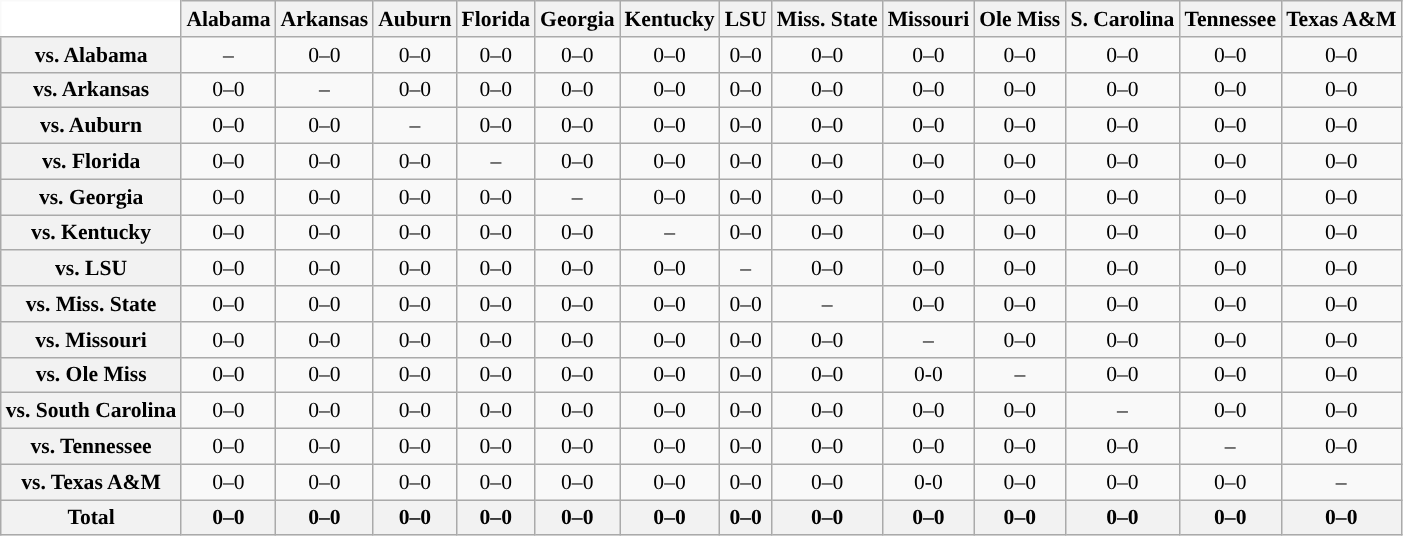<table class="wikitable" style="white-space:nowrap; font-size:90%;">
<tr>
<td style="background:white; border-top-style:hidden; border-left-style:hidden;"></td>
<th>Alabama</th>
<th>Arkansas</th>
<th>Auburn</th>
<th>Florida</th>
<th>Georgia</th>
<th>Kentucky</th>
<th>LSU</th>
<th>Miss. State</th>
<th>Missouri</th>
<th>Ole Miss</th>
<th>S. Carolina</th>
<th>Tennessee</th>
<th>Texas A&M</th>
</tr>
<tr style="text-align:center;">
<th>vs. Alabama</th>
<td>–</td>
<td>0–0</td>
<td>0–0</td>
<td>0–0</td>
<td>0–0</td>
<td>0–0</td>
<td>0–0</td>
<td>0–0</td>
<td>0–0</td>
<td>0–0</td>
<td>0–0</td>
<td>0–0</td>
<td>0–0</td>
</tr>
<tr style="text-align:center;">
<th>vs. Arkansas</th>
<td>0–0</td>
<td>–</td>
<td>0–0</td>
<td>0–0</td>
<td>0–0</td>
<td>0–0</td>
<td>0–0</td>
<td>0–0</td>
<td>0–0</td>
<td>0–0</td>
<td>0–0</td>
<td>0–0</td>
<td>0–0</td>
</tr>
<tr style="text-align:center;">
<th>vs. Auburn</th>
<td>0–0</td>
<td>0–0</td>
<td>–</td>
<td>0–0</td>
<td>0–0</td>
<td>0–0</td>
<td>0–0</td>
<td>0–0</td>
<td>0–0</td>
<td>0–0</td>
<td>0–0</td>
<td>0–0</td>
<td>0–0</td>
</tr>
<tr style="text-align:center;">
<th>vs. Florida</th>
<td>0–0</td>
<td>0–0</td>
<td>0–0</td>
<td>–</td>
<td>0–0</td>
<td>0–0</td>
<td>0–0</td>
<td>0–0</td>
<td>0–0</td>
<td>0–0</td>
<td>0–0</td>
<td>0–0</td>
<td>0–0</td>
</tr>
<tr style="text-align:center;">
<th>vs. Georgia</th>
<td>0–0</td>
<td>0–0</td>
<td>0–0</td>
<td>0–0</td>
<td>–</td>
<td>0–0</td>
<td>0–0</td>
<td>0–0</td>
<td>0–0</td>
<td>0–0</td>
<td>0–0</td>
<td>0–0</td>
<td>0–0</td>
</tr>
<tr style="text-align:center;">
<th>vs. Kentucky</th>
<td>0–0</td>
<td>0–0</td>
<td>0–0</td>
<td>0–0</td>
<td>0–0</td>
<td>–</td>
<td>0–0</td>
<td>0–0</td>
<td>0–0</td>
<td>0–0</td>
<td>0–0</td>
<td>0–0</td>
<td>0–0</td>
</tr>
<tr style="text-align:center;">
<th>vs. LSU</th>
<td>0–0</td>
<td>0–0</td>
<td>0–0</td>
<td>0–0</td>
<td>0–0</td>
<td>0–0</td>
<td>–</td>
<td>0–0</td>
<td>0–0</td>
<td>0–0</td>
<td>0–0</td>
<td>0–0</td>
<td>0–0</td>
</tr>
<tr style="text-align:center;">
<th>vs. Miss. State</th>
<td>0–0</td>
<td>0–0</td>
<td>0–0</td>
<td>0–0</td>
<td>0–0</td>
<td>0–0</td>
<td>0–0</td>
<td>–</td>
<td>0–0</td>
<td>0–0</td>
<td>0–0</td>
<td>0–0</td>
<td>0–0</td>
</tr>
<tr style="text-align:center;">
<th>vs. Missouri</th>
<td>0–0</td>
<td>0–0</td>
<td>0–0</td>
<td>0–0</td>
<td>0–0</td>
<td>0–0</td>
<td>0–0</td>
<td>0–0</td>
<td>–</td>
<td>0–0</td>
<td>0–0</td>
<td>0–0</td>
<td>0–0</td>
</tr>
<tr style="text-align:center;">
<th>vs. Ole Miss</th>
<td>0–0</td>
<td>0–0</td>
<td>0–0</td>
<td>0–0</td>
<td>0–0</td>
<td>0–0</td>
<td>0–0</td>
<td>0–0</td>
<td>0-0</td>
<td>–</td>
<td>0–0</td>
<td>0–0</td>
<td>0–0</td>
</tr>
<tr style="text-align:center;">
<th>vs. South Carolina</th>
<td>0–0</td>
<td>0–0</td>
<td>0–0</td>
<td>0–0</td>
<td>0–0</td>
<td>0–0</td>
<td>0–0</td>
<td>0–0</td>
<td>0–0</td>
<td>0–0</td>
<td>–</td>
<td>0–0</td>
<td>0–0</td>
</tr>
<tr style="text-align:center;">
<th>vs. Tennessee</th>
<td>0–0</td>
<td>0–0</td>
<td>0–0</td>
<td>0–0</td>
<td>0–0</td>
<td>0–0</td>
<td>0–0</td>
<td>0–0</td>
<td>0–0</td>
<td>0–0</td>
<td>0–0</td>
<td>–</td>
<td>0–0</td>
</tr>
<tr style="text-align:center;">
<th>vs. Texas A&M</th>
<td>0–0</td>
<td>0–0</td>
<td>0–0</td>
<td>0–0</td>
<td>0–0</td>
<td>0–0</td>
<td>0–0</td>
<td>0–0</td>
<td>0-0</td>
<td>0–0</td>
<td>0–0</td>
<td>0–0</td>
<td>–</td>
</tr>
<tr style="text-align:center;">
<th>Total</th>
<th>0–0</th>
<th>0–0</th>
<th>0–0</th>
<th>0–0</th>
<th>0–0</th>
<th>0–0</th>
<th>0–0</th>
<th>0–0</th>
<th>0–0</th>
<th>0–0</th>
<th>0–0</th>
<th>0–0</th>
<th>0–0</th>
</tr>
</table>
